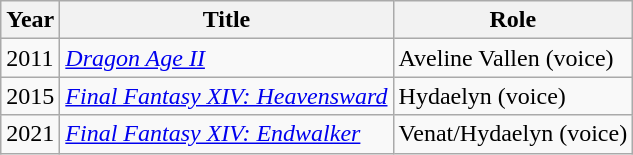<table class="wikitable sortable">
<tr>
<th>Year</th>
<th>Title</th>
<th class="unsortable">Role</th>
</tr>
<tr>
<td>2011</td>
<td><em><a href='#'>Dragon Age II</a></em></td>
<td>Aveline Vallen (voice)</td>
</tr>
<tr>
<td>2015</td>
<td><em><a href='#'>Final Fantasy XIV: Heavensward</a></em></td>
<td>Hydaelyn (voice)</td>
</tr>
<tr>
<td>2021</td>
<td><em><a href='#'>Final Fantasy XIV: Endwalker</a></em></td>
<td>Venat/Hydaelyn (voice)</td>
</tr>
</table>
